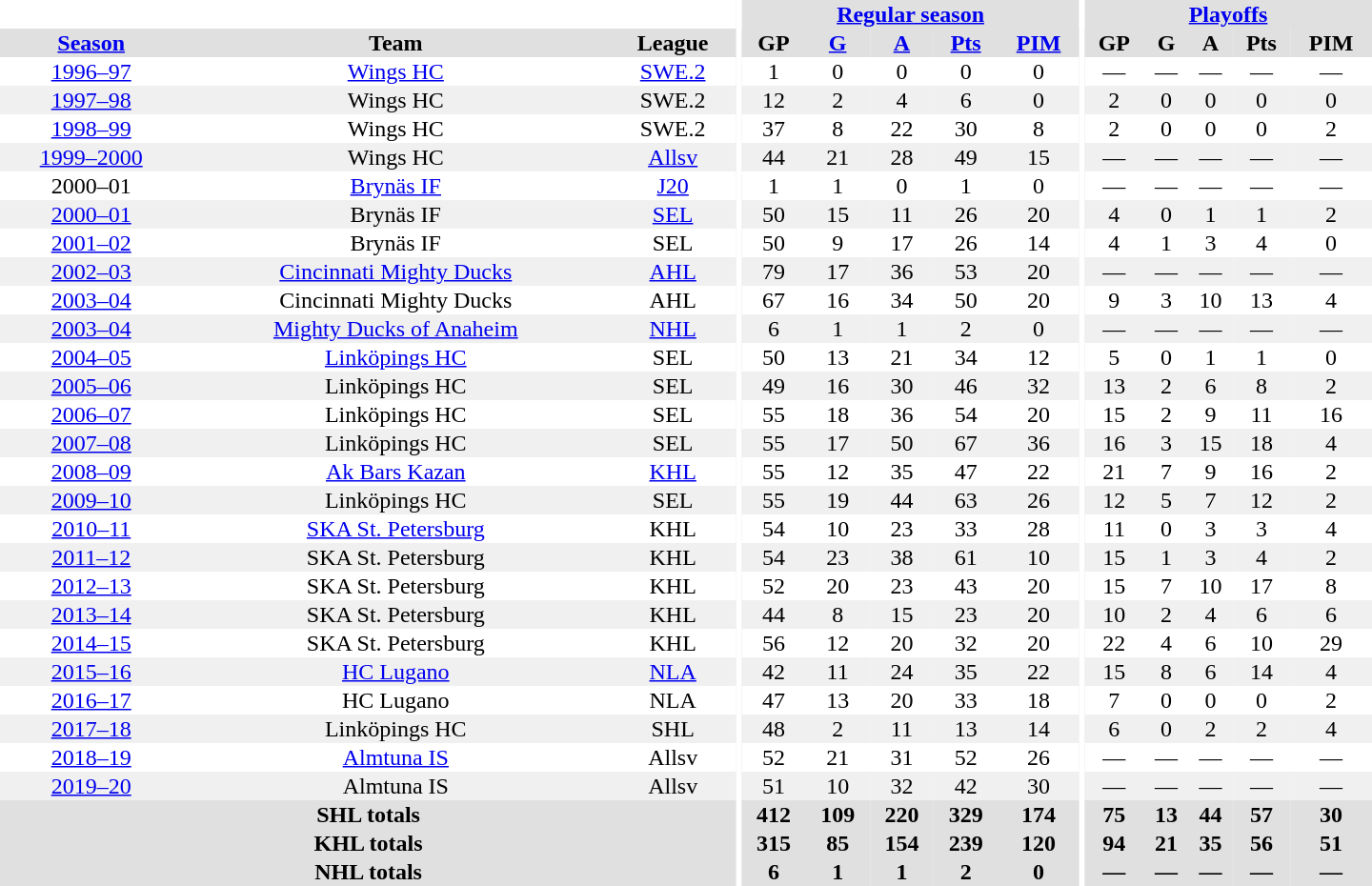<table border="0" cellpadding="1" cellspacing="0" style="text-align:center; width:60em">
<tr bgcolor="#e0e0e0">
<th colspan="3" bgcolor="#ffffff"></th>
<th rowspan="99" bgcolor="#ffffff"></th>
<th colspan="5"><a href='#'>Regular season</a></th>
<th rowspan="99" bgcolor="#ffffff"></th>
<th colspan="5"><a href='#'>Playoffs</a></th>
</tr>
<tr bgcolor="#e0e0e0">
<th><a href='#'>Season</a></th>
<th>Team</th>
<th>League</th>
<th>GP</th>
<th><a href='#'>G</a></th>
<th><a href='#'>A</a></th>
<th><a href='#'>Pts</a></th>
<th><a href='#'>PIM</a></th>
<th>GP</th>
<th>G</th>
<th>A</th>
<th>Pts</th>
<th>PIM</th>
</tr>
<tr>
<td><a href='#'>1996–97</a></td>
<td><a href='#'>Wings HC</a></td>
<td><a href='#'>SWE.2</a></td>
<td>1</td>
<td>0</td>
<td>0</td>
<td>0</td>
<td>0</td>
<td>—</td>
<td>—</td>
<td>—</td>
<td>—</td>
<td>—</td>
</tr>
<tr bgcolor="#f0f0f0">
<td><a href='#'>1997–98</a></td>
<td>Wings HC</td>
<td>SWE.2</td>
<td>12</td>
<td>2</td>
<td>4</td>
<td>6</td>
<td>0</td>
<td>2</td>
<td>0</td>
<td>0</td>
<td>0</td>
<td>0</td>
</tr>
<tr>
<td><a href='#'>1998–99</a></td>
<td>Wings HC</td>
<td>SWE.2</td>
<td>37</td>
<td>8</td>
<td>22</td>
<td>30</td>
<td>8</td>
<td>2</td>
<td>0</td>
<td>0</td>
<td>0</td>
<td>2</td>
</tr>
<tr bgcolor="#f0f0f0">
<td><a href='#'>1999–2000</a></td>
<td>Wings HC</td>
<td><a href='#'>Allsv</a></td>
<td>44</td>
<td>21</td>
<td>28</td>
<td>49</td>
<td>15</td>
<td>—</td>
<td>—</td>
<td>—</td>
<td>—</td>
<td>—</td>
</tr>
<tr>
<td>2000–01</td>
<td><a href='#'>Brynäs IF</a></td>
<td><a href='#'>J20</a></td>
<td>1</td>
<td>1</td>
<td>0</td>
<td>1</td>
<td>0</td>
<td>—</td>
<td>—</td>
<td>—</td>
<td>—</td>
<td>—</td>
</tr>
<tr bgcolor="#f0f0f0">
<td><a href='#'>2000–01</a></td>
<td>Brynäs IF</td>
<td><a href='#'>SEL</a></td>
<td>50</td>
<td>15</td>
<td>11</td>
<td>26</td>
<td>20</td>
<td>4</td>
<td>0</td>
<td>1</td>
<td>1</td>
<td>2</td>
</tr>
<tr>
<td><a href='#'>2001–02</a></td>
<td>Brynäs IF</td>
<td>SEL</td>
<td>50</td>
<td>9</td>
<td>17</td>
<td>26</td>
<td>14</td>
<td>4</td>
<td>1</td>
<td>3</td>
<td>4</td>
<td>0</td>
</tr>
<tr bgcolor="#f0f0f0">
<td><a href='#'>2002–03</a></td>
<td><a href='#'>Cincinnati Mighty Ducks</a></td>
<td><a href='#'>AHL</a></td>
<td>79</td>
<td>17</td>
<td>36</td>
<td>53</td>
<td>20</td>
<td>—</td>
<td>—</td>
<td>—</td>
<td>—</td>
<td>—</td>
</tr>
<tr>
<td><a href='#'>2003–04</a></td>
<td>Cincinnati Mighty Ducks</td>
<td>AHL</td>
<td>67</td>
<td>16</td>
<td>34</td>
<td>50</td>
<td>20</td>
<td>9</td>
<td>3</td>
<td>10</td>
<td>13</td>
<td>4</td>
</tr>
<tr bgcolor="#f0f0f0">
<td><a href='#'>2003–04</a></td>
<td><a href='#'>Mighty Ducks of Anaheim</a></td>
<td><a href='#'>NHL</a></td>
<td>6</td>
<td>1</td>
<td>1</td>
<td>2</td>
<td>0</td>
<td>—</td>
<td>—</td>
<td>—</td>
<td>—</td>
<td>—</td>
</tr>
<tr>
<td><a href='#'>2004–05</a></td>
<td><a href='#'>Linköpings HC</a></td>
<td>SEL</td>
<td>50</td>
<td>13</td>
<td>21</td>
<td>34</td>
<td>12</td>
<td>5</td>
<td>0</td>
<td>1</td>
<td>1</td>
<td>0</td>
</tr>
<tr bgcolor="#f0f0f0">
<td><a href='#'>2005–06</a></td>
<td>Linköpings HC</td>
<td>SEL</td>
<td>49</td>
<td>16</td>
<td>30</td>
<td>46</td>
<td>32</td>
<td>13</td>
<td>2</td>
<td>6</td>
<td>8</td>
<td>2</td>
</tr>
<tr>
<td><a href='#'>2006–07</a></td>
<td>Linköpings HC</td>
<td>SEL</td>
<td>55</td>
<td>18</td>
<td>36</td>
<td>54</td>
<td>20</td>
<td>15</td>
<td>2</td>
<td>9</td>
<td>11</td>
<td>16</td>
</tr>
<tr bgcolor="#f0f0f0">
<td><a href='#'>2007–08</a></td>
<td>Linköpings HC</td>
<td>SEL</td>
<td>55</td>
<td>17</td>
<td>50</td>
<td>67</td>
<td>36</td>
<td>16</td>
<td>3</td>
<td>15</td>
<td>18</td>
<td>4</td>
</tr>
<tr>
<td><a href='#'>2008–09</a></td>
<td><a href='#'>Ak Bars Kazan</a></td>
<td><a href='#'>KHL</a></td>
<td>55</td>
<td>12</td>
<td>35</td>
<td>47</td>
<td>22</td>
<td>21</td>
<td>7</td>
<td>9</td>
<td>16</td>
<td>2</td>
</tr>
<tr bgcolor="#f0f0f0">
<td><a href='#'>2009–10</a></td>
<td>Linköpings HC</td>
<td>SEL</td>
<td>55</td>
<td>19</td>
<td>44</td>
<td>63</td>
<td>26</td>
<td>12</td>
<td>5</td>
<td>7</td>
<td>12</td>
<td>2</td>
</tr>
<tr>
<td><a href='#'>2010–11</a></td>
<td><a href='#'>SKA St. Petersburg</a></td>
<td>KHL</td>
<td>54</td>
<td>10</td>
<td>23</td>
<td>33</td>
<td>28</td>
<td>11</td>
<td>0</td>
<td>3</td>
<td>3</td>
<td>4</td>
</tr>
<tr bgcolor="#f0f0f0">
<td><a href='#'>2011–12</a></td>
<td>SKA St. Petersburg</td>
<td>KHL</td>
<td>54</td>
<td>23</td>
<td>38</td>
<td>61</td>
<td>10</td>
<td>15</td>
<td>1</td>
<td>3</td>
<td>4</td>
<td>2</td>
</tr>
<tr>
<td><a href='#'>2012–13</a></td>
<td>SKA St. Petersburg</td>
<td>KHL</td>
<td>52</td>
<td>20</td>
<td>23</td>
<td>43</td>
<td>20</td>
<td>15</td>
<td>7</td>
<td>10</td>
<td>17</td>
<td>8</td>
</tr>
<tr bgcolor="#f0f0f0">
<td><a href='#'>2013–14</a></td>
<td>SKA St. Petersburg</td>
<td>KHL</td>
<td>44</td>
<td>8</td>
<td>15</td>
<td>23</td>
<td>20</td>
<td>10</td>
<td>2</td>
<td>4</td>
<td>6</td>
<td>6</td>
</tr>
<tr>
<td><a href='#'>2014–15</a></td>
<td>SKA St. Petersburg</td>
<td>KHL</td>
<td>56</td>
<td>12</td>
<td>20</td>
<td>32</td>
<td>20</td>
<td>22</td>
<td>4</td>
<td>6</td>
<td>10</td>
<td>29</td>
</tr>
<tr bgcolor="#f0f0f0">
<td><a href='#'>2015–16</a></td>
<td><a href='#'>HC Lugano</a></td>
<td><a href='#'>NLA</a></td>
<td>42</td>
<td>11</td>
<td>24</td>
<td>35</td>
<td>22</td>
<td>15</td>
<td>8</td>
<td>6</td>
<td>14</td>
<td>4</td>
</tr>
<tr>
<td><a href='#'>2016–17</a></td>
<td>HC Lugano</td>
<td>NLA</td>
<td>47</td>
<td>13</td>
<td>20</td>
<td>33</td>
<td>18</td>
<td>7</td>
<td>0</td>
<td>0</td>
<td>0</td>
<td>2</td>
</tr>
<tr bgcolor="#f0f0f0">
<td><a href='#'>2017–18</a></td>
<td>Linköpings HC</td>
<td>SHL</td>
<td>48</td>
<td>2</td>
<td>11</td>
<td>13</td>
<td>14</td>
<td>6</td>
<td>0</td>
<td>2</td>
<td>2</td>
<td>4</td>
</tr>
<tr>
<td><a href='#'>2018–19</a></td>
<td><a href='#'>Almtuna IS</a></td>
<td>Allsv</td>
<td>52</td>
<td>21</td>
<td>31</td>
<td>52</td>
<td>26</td>
<td>—</td>
<td>—</td>
<td>—</td>
<td>—</td>
<td>—</td>
</tr>
<tr bgcolor="#f0f0f0">
<td><a href='#'>2019–20</a></td>
<td>Almtuna IS</td>
<td>Allsv</td>
<td>51</td>
<td>10</td>
<td>32</td>
<td>42</td>
<td>30</td>
<td>—</td>
<td>—</td>
<td>—</td>
<td>—</td>
<td>—</td>
</tr>
<tr bgcolor="#e0e0e0">
<th colspan="3">SHL totals</th>
<th>412</th>
<th>109</th>
<th>220</th>
<th>329</th>
<th>174</th>
<th>75</th>
<th>13</th>
<th>44</th>
<th>57</th>
<th>30</th>
</tr>
<tr bgcolor="#e0e0e0">
<th colspan="3">KHL totals</th>
<th>315</th>
<th>85</th>
<th>154</th>
<th>239</th>
<th>120</th>
<th>94</th>
<th>21</th>
<th>35</th>
<th>56</th>
<th>51</th>
</tr>
<tr bgcolor="#e0e0e0">
<th colspan="3">NHL totals</th>
<th>6</th>
<th>1</th>
<th>1</th>
<th>2</th>
<th>0</th>
<th>—</th>
<th>—</th>
<th>—</th>
<th>—</th>
<th>—</th>
</tr>
</table>
